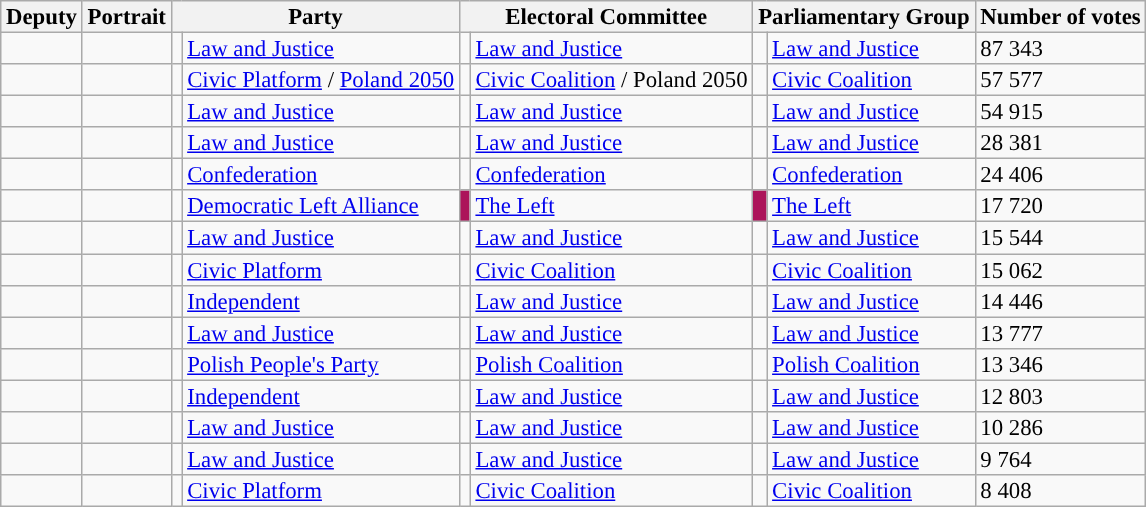<table class="wikitable sortable" style="font-size:95%;line-height:14px;">
<tr>
<th>Deputy</th>
<th>Portrait</th>
<th colspan="2">Party</th>
<th colspan="2">Electoral Committee</th>
<th colspan="2">Parliamentary Group</th>
<th>Number of votes</th>
</tr>
<tr>
<td></td>
<td></td>
<td style="background:"></td>
<td><a href='#'>Law and Justice</a></td>
<td style="background:"></td>
<td><a href='#'>Law and Justice</a></td>
<td style="background:"></td>
<td><a href='#'>Law and Justice</a></td>
<td>87 343</td>
</tr>
<tr>
<td></td>
<td></td>
<td style="background:"></td>
<td><a href='#'>Civic Platform</a> / <a href='#'>Poland 2050</a></td>
<td style="background:"></td>
<td><a href='#'>Civic Coalition</a> / Poland 2050</td>
<td style="background:"></td>
<td><a href='#'>Civic Coalition</a></td>
<td>57 577</td>
</tr>
<tr>
<td></td>
<td></td>
<td style="background:"></td>
<td><a href='#'>Law and Justice</a></td>
<td style="background:"></td>
<td><a href='#'>Law and Justice</a></td>
<td style="background:"></td>
<td><a href='#'>Law and Justice</a></td>
<td>54 915</td>
</tr>
<tr>
<td></td>
<td></td>
<td style="background:"></td>
<td><a href='#'>Law and Justice</a></td>
<td style="background:"></td>
<td><a href='#'>Law and Justice</a></td>
<td style="background:"></td>
<td><a href='#'>Law and Justice</a></td>
<td>28 381</td>
</tr>
<tr>
<td></td>
<td></td>
<td style="background:"></td>
<td><a href='#'>Confederation</a></td>
<td style="background:"></td>
<td><a href='#'>Confederation</a></td>
<td style="background:"></td>
<td><a href='#'>Confederation</a></td>
<td>24 406</td>
</tr>
<tr>
<td></td>
<td></td>
<td style="background:"></td>
<td><a href='#'>Democratic Left Alliance</a></td>
<td style="background:#AC145A;"></td>
<td><a href='#'>The Left</a></td>
<td style="background:#AC145A;"></td>
<td><a href='#'>The Left</a></td>
<td>17 720</td>
</tr>
<tr>
<td></td>
<td></td>
<td style="background:"></td>
<td><a href='#'>Law and Justice</a></td>
<td style="background:"></td>
<td><a href='#'>Law and Justice</a></td>
<td style="background:"></td>
<td><a href='#'>Law and Justice</a></td>
<td>15 544</td>
</tr>
<tr>
<td></td>
<td></td>
<td style="background:"></td>
<td><a href='#'>Civic Platform</a></td>
<td style="background:"></td>
<td><a href='#'>Civic Coalition</a></td>
<td style="background:"></td>
<td><a href='#'>Civic Coalition</a></td>
<td>15 062</td>
</tr>
<tr>
<td></td>
<td></td>
<td style="background:"></td>
<td><a href='#'>Independent</a></td>
<td style="background:"></td>
<td><a href='#'>Law and Justice</a></td>
<td style="background:"></td>
<td><a href='#'>Law and Justice</a></td>
<td>14 446</td>
</tr>
<tr>
<td></td>
<td></td>
<td style="background:"></td>
<td><a href='#'>Law and Justice</a></td>
<td style="background:"></td>
<td><a href='#'>Law and Justice</a></td>
<td style="background:"></td>
<td><a href='#'>Law and Justice</a></td>
<td>13 777</td>
</tr>
<tr>
<td></td>
<td></td>
<td style="background:"></td>
<td><a href='#'>Polish People's Party</a></td>
<td style="background:"></td>
<td><a href='#'>Polish Coalition</a></td>
<td style="background:"></td>
<td><a href='#'>Polish Coalition</a></td>
<td>13 346</td>
</tr>
<tr>
<td></td>
<td></td>
<td style="background:"></td>
<td><a href='#'>Independent</a></td>
<td style="background:"></td>
<td><a href='#'>Law and Justice</a></td>
<td style="background:"></td>
<td><a href='#'>Law and Justice</a></td>
<td>12 803</td>
</tr>
<tr>
<td></td>
<td></td>
<td style="background:"></td>
<td><a href='#'>Law and Justice</a></td>
<td style="background:"></td>
<td><a href='#'>Law and Justice</a></td>
<td style="background:"></td>
<td><a href='#'>Law and Justice</a></td>
<td>10 286</td>
</tr>
<tr>
<td></td>
<td></td>
<td style="background:"></td>
<td><a href='#'>Law and Justice</a></td>
<td style="background:"></td>
<td><a href='#'>Law and Justice</a></td>
<td style="background:"></td>
<td><a href='#'>Law and Justice</a></td>
<td>9 764</td>
</tr>
<tr>
<td></td>
<td></td>
<td style="background:"></td>
<td><a href='#'>Civic Platform</a></td>
<td style="background:"></td>
<td><a href='#'>Civic Coalition</a></td>
<td style="background:"></td>
<td><a href='#'>Civic Coalition</a></td>
<td>8 408</td>
</tr>
</table>
